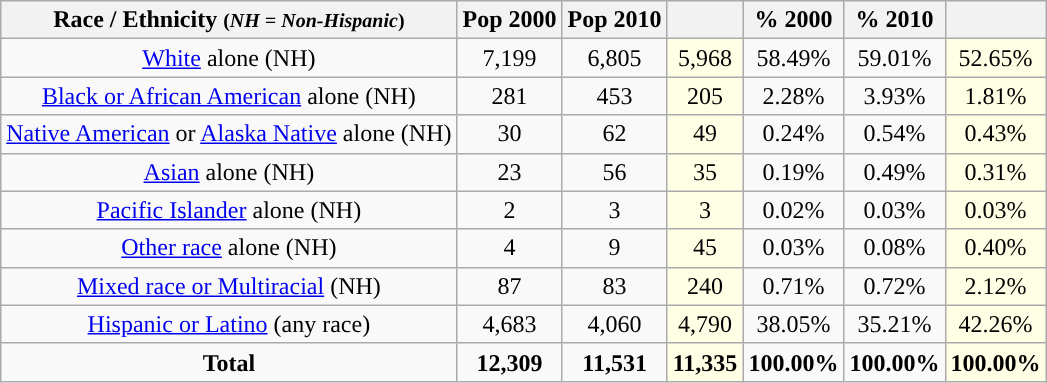<table class="wikitable" style="text-align:center;">
<tr>
<th>Race / Ethnicity <small>(<em>NH = Non-Hispanic</em>)</small></th>
<th>Pop 2000</th>
<th>Pop 2010</th>
<th></th>
<th>% 2000</th>
<th>% 2010</th>
<th></th>
</tr>
<tr>
<td><a href='#'>White</a> alone (NH)</td>
<td>7,199</td>
<td>6,805</td>
<td style='background: #ffffe6;'>5,968</td>
<td>58.49%</td>
<td>59.01%</td>
<td style='background: #ffffe6;'>52.65%</td>
</tr>
<tr>
<td><a href='#'>Black or African American</a> alone (NH)</td>
<td>281</td>
<td>453</td>
<td style='background: #ffffe6;'>205</td>
<td>2.28%</td>
<td>3.93%</td>
<td style='background: #ffffe6;'>1.81%</td>
</tr>
<tr>
<td><a href='#'>Native American</a> or <a href='#'>Alaska Native</a> alone (NH)</td>
<td>30</td>
<td>62</td>
<td style='background: #ffffe6;'>49</td>
<td>0.24%</td>
<td>0.54%</td>
<td style='background: #ffffe6;'>0.43%</td>
</tr>
<tr>
<td><a href='#'>Asian</a> alone (NH)</td>
<td>23</td>
<td>56</td>
<td style='background: #ffffe6;'>35</td>
<td>0.19%</td>
<td>0.49%</td>
<td style='background: #ffffe6;'>0.31%</td>
</tr>
<tr>
<td><a href='#'>Pacific Islander</a> alone (NH)</td>
<td>2</td>
<td>3</td>
<td style='background: #ffffe6;'>3</td>
<td>0.02%</td>
<td>0.03%</td>
<td style='background: #ffffe6;'>0.03%</td>
</tr>
<tr>
<td><a href='#'>Other race</a> alone (NH)</td>
<td>4</td>
<td>9</td>
<td style='background: #ffffe6;'>45</td>
<td>0.03%</td>
<td>0.08%</td>
<td style='background: #ffffe6;'>0.40%</td>
</tr>
<tr>
<td><a href='#'>Mixed race or Multiracial</a> (NH)</td>
<td>87</td>
<td>83</td>
<td style='background: #ffffe6;'>240</td>
<td>0.71%</td>
<td>0.72%</td>
<td style='background: #ffffe6;'>2.12%</td>
</tr>
<tr>
<td><a href='#'>Hispanic or Latino</a> (any race)</td>
<td>4,683</td>
<td>4,060</td>
<td style='background: #ffffe6;'>4,790</td>
<td>38.05%</td>
<td>35.21%</td>
<td style='background: #ffffe6;'>42.26%</td>
</tr>
<tr>
<td><strong>Total</strong></td>
<td><strong>12,309</strong></td>
<td><strong>11,531</strong></td>
<td style='background: #ffffe6;'><strong>11,335</strong></td>
<td><strong>100.00%</strong></td>
<td><strong>100.00%</strong></td>
<td style='background: #ffffe6;'><strong>100.00%</strong></td>
</tr>
</table>
